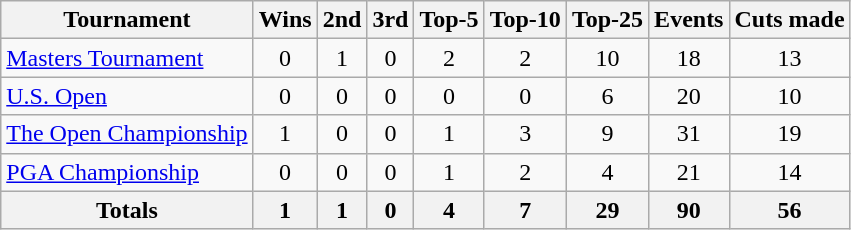<table class=wikitable style=text-align:center>
<tr>
<th>Tournament</th>
<th>Wins</th>
<th>2nd</th>
<th>3rd</th>
<th>Top-5</th>
<th>Top-10</th>
<th>Top-25</th>
<th>Events</th>
<th>Cuts made</th>
</tr>
<tr>
<td align=left><a href='#'>Masters Tournament</a></td>
<td>0</td>
<td>1</td>
<td>0</td>
<td>2</td>
<td>2</td>
<td>10</td>
<td>18</td>
<td>13</td>
</tr>
<tr>
<td align=left><a href='#'>U.S. Open</a></td>
<td>0</td>
<td>0</td>
<td>0</td>
<td>0</td>
<td>0</td>
<td>6</td>
<td>20</td>
<td>10</td>
</tr>
<tr>
<td align=left><a href='#'>The Open Championship</a></td>
<td>1</td>
<td>0</td>
<td>0</td>
<td>1</td>
<td>3</td>
<td>9</td>
<td>31</td>
<td>19</td>
</tr>
<tr>
<td align=left><a href='#'>PGA Championship</a></td>
<td>0</td>
<td>0</td>
<td>0</td>
<td>1</td>
<td>2</td>
<td>4</td>
<td>21</td>
<td>14</td>
</tr>
<tr>
<th>Totals</th>
<th>1</th>
<th>1</th>
<th>0</th>
<th>4</th>
<th>7</th>
<th>29</th>
<th>90</th>
<th>56</th>
</tr>
</table>
